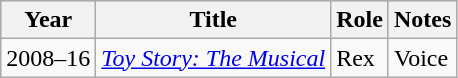<table class="wikitable">
<tr style="background:#b0c4; text-align:center;">
<th>Year</th>
<th>Title</th>
<th>Role</th>
<th>Notes</th>
</tr>
<tr>
<td>2008–16</td>
<td><em><a href='#'>Toy Story: The Musical</a></em></td>
<td>Rex</td>
<td>Voice</td>
</tr>
</table>
